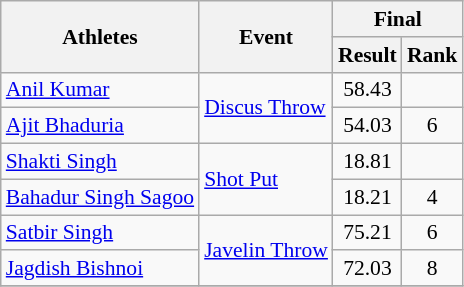<table class="wikitable" style="text-align:center; font-size:90%">
<tr>
<th rowspan=2>Athletes</th>
<th rowspan=2>Event</th>
<th colspan=2>Final</th>
</tr>
<tr>
<th>Result</th>
<th>Rank</th>
</tr>
<tr>
<td align=left><a href='#'>Anil Kumar</a></td>
<td align=left rowspan=2><a href='#'>Discus Throw</a></td>
<td>58.43</td>
<td></td>
</tr>
<tr>
<td align=left><a href='#'>Ajit Bhaduria</a></td>
<td>54.03</td>
<td>6</td>
</tr>
<tr>
<td align=left><a href='#'>Shakti Singh</a></td>
<td align=left rowspan=2><a href='#'>Shot Put</a></td>
<td>18.81</td>
<td></td>
</tr>
<tr>
<td align=left><a href='#'>Bahadur Singh Sagoo</a></td>
<td>18.21</td>
<td>4</td>
</tr>
<tr>
<td align=left><a href='#'>Satbir Singh</a></td>
<td align=left rowspan=2><a href='#'>Javelin Throw</a></td>
<td>75.21</td>
<td>6</td>
</tr>
<tr>
<td align=left><a href='#'>Jagdish Bishnoi</a></td>
<td>72.03</td>
<td>8</td>
</tr>
<tr>
</tr>
</table>
